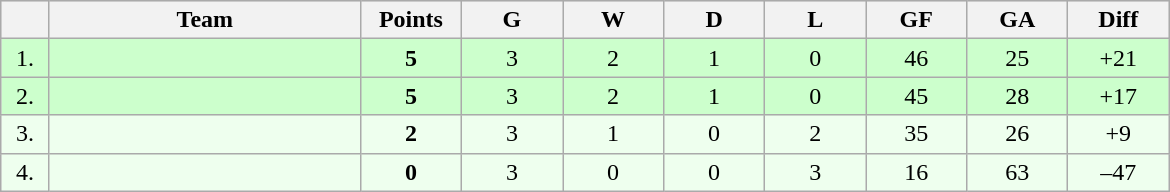<table class=wikitable style="text-align:center">
<tr bgcolor="#DCDCDC">
<th width="25"></th>
<th width="200">Team</th>
<th width="60">Points</th>
<th width="60">G</th>
<th width="60">W</th>
<th width="60">D</th>
<th width="60">L</th>
<th width="60">GF</th>
<th width="60">GA</th>
<th width="60">Diff</th>
</tr>
<tr bgcolor=#CCFFCC>
<td>1.</td>
<td align=left></td>
<td><strong>5</strong></td>
<td>3</td>
<td>2</td>
<td>1</td>
<td>0</td>
<td>46</td>
<td>25</td>
<td>+21</td>
</tr>
<tr bgcolor=#CCFFCC>
<td>2.</td>
<td align=left></td>
<td><strong>5</strong></td>
<td>3</td>
<td>2</td>
<td>1</td>
<td>0</td>
<td>45</td>
<td>28</td>
<td>+17</td>
</tr>
<tr bgcolor=#EEFFEE>
<td>3.</td>
<td align=left></td>
<td><strong>2</strong></td>
<td>3</td>
<td>1</td>
<td>0</td>
<td>2</td>
<td>35</td>
<td>26</td>
<td>+9</td>
</tr>
<tr bgcolor=#EEFFEE>
<td>4.</td>
<td align=left></td>
<td><strong>0</strong></td>
<td>3</td>
<td>0</td>
<td>0</td>
<td>3</td>
<td>16</td>
<td>63</td>
<td>–47</td>
</tr>
</table>
